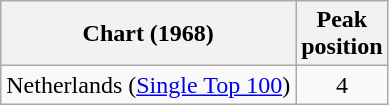<table class="wikitable">
<tr>
<th>Chart (1968)</th>
<th>Peak<br>position</th>
</tr>
<tr>
<td>Netherlands (<a href='#'>Single Top 100</a>)</td>
<td align="center">4</td>
</tr>
</table>
